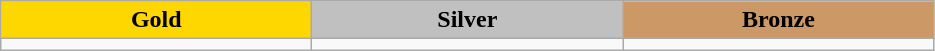<table class="wikitable" style="text-align:left">
<tr align="center">
<td width=200 bgcolor=gold><strong>Gold</strong></td>
<td width=200 bgcolor=silver><strong>Silver</strong></td>
<td width=200 bgcolor=CC9966><strong>Bronze</strong></td>
</tr>
<tr>
<td></td>
<td></td>
<td></td>
</tr>
</table>
